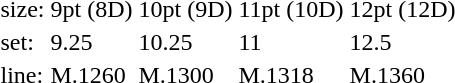<table style="margin-left:40px;">
<tr>
<td>size:</td>
<td>9pt (8D)</td>
<td>10pt (9D)</td>
<td>11pt (10D)</td>
<td>12pt (12D)</td>
</tr>
<tr>
<td>set:</td>
<td>9.25</td>
<td>10.25</td>
<td>11</td>
<td>12.5</td>
</tr>
<tr>
<td>line:</td>
<td>M.1260</td>
<td>M.1300</td>
<td>M.1318</td>
<td>M.1360</td>
</tr>
</table>
